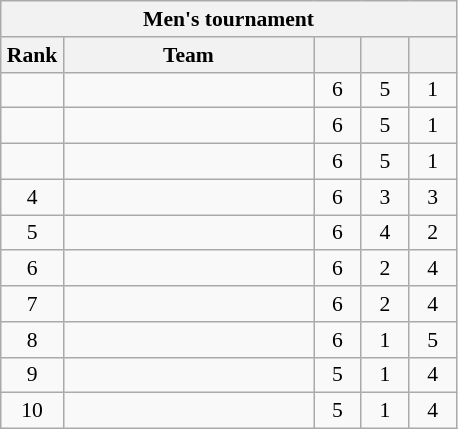<table class="wikitable" style="text-align: center; font-size:90% ">
<tr>
<th colspan=9>Men's tournament</th>
</tr>
<tr>
<th width=35>Rank</th>
<th width=160>Team</th>
<th width=25></th>
<th width=25></th>
<th width=25></th>
</tr>
<tr>
<td></td>
<td align=left></td>
<td>6</td>
<td>5</td>
<td>1</td>
</tr>
<tr>
<td></td>
<td align=left></td>
<td>6</td>
<td>5</td>
<td>1</td>
</tr>
<tr>
<td></td>
<td align=left></td>
<td>6</td>
<td>5</td>
<td>1</td>
</tr>
<tr>
<td>4</td>
<td align=left></td>
<td>6</td>
<td>3</td>
<td>3</td>
</tr>
<tr>
<td>5</td>
<td align=left></td>
<td>6</td>
<td>4</td>
<td>2</td>
</tr>
<tr>
<td>6</td>
<td align=left></td>
<td>6</td>
<td>2</td>
<td>4</td>
</tr>
<tr>
<td>7</td>
<td align=left></td>
<td>6</td>
<td>2</td>
<td>4</td>
</tr>
<tr>
<td>8</td>
<td align=left></td>
<td>6</td>
<td>1</td>
<td>5</td>
</tr>
<tr>
<td>9</td>
<td align=left></td>
<td>5</td>
<td>1</td>
<td>4</td>
</tr>
<tr>
<td>10</td>
<td align=left></td>
<td>5</td>
<td>1</td>
<td>4</td>
</tr>
</table>
